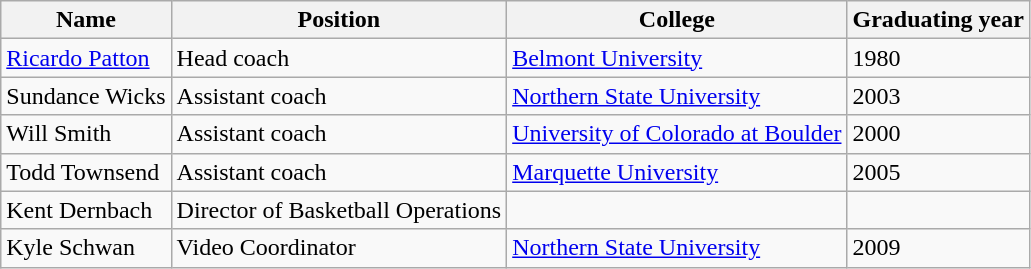<table class="wikitable">
<tr>
<th>Name</th>
<th>Position</th>
<th>College</th>
<th>Graduating year</th>
</tr>
<tr>
<td><a href='#'>Ricardo Patton</a></td>
<td>Head coach</td>
<td><a href='#'>Belmont University</a></td>
<td>1980</td>
</tr>
<tr>
<td>Sundance Wicks</td>
<td>Assistant coach</td>
<td><a href='#'>Northern State University</a></td>
<td>2003</td>
</tr>
<tr>
<td>Will Smith</td>
<td>Assistant coach</td>
<td><a href='#'>University of Colorado at Boulder</a></td>
<td>2000</td>
</tr>
<tr>
<td>Todd Townsend</td>
<td>Assistant coach</td>
<td><a href='#'>Marquette University</a></td>
<td>2005</td>
</tr>
<tr>
<td>Kent Dernbach</td>
<td>Director of Basketball Operations</td>
<td></td>
<td></td>
</tr>
<tr>
<td>Kyle Schwan</td>
<td>Video Coordinator</td>
<td><a href='#'>Northern State University</a></td>
<td>2009</td>
</tr>
</table>
